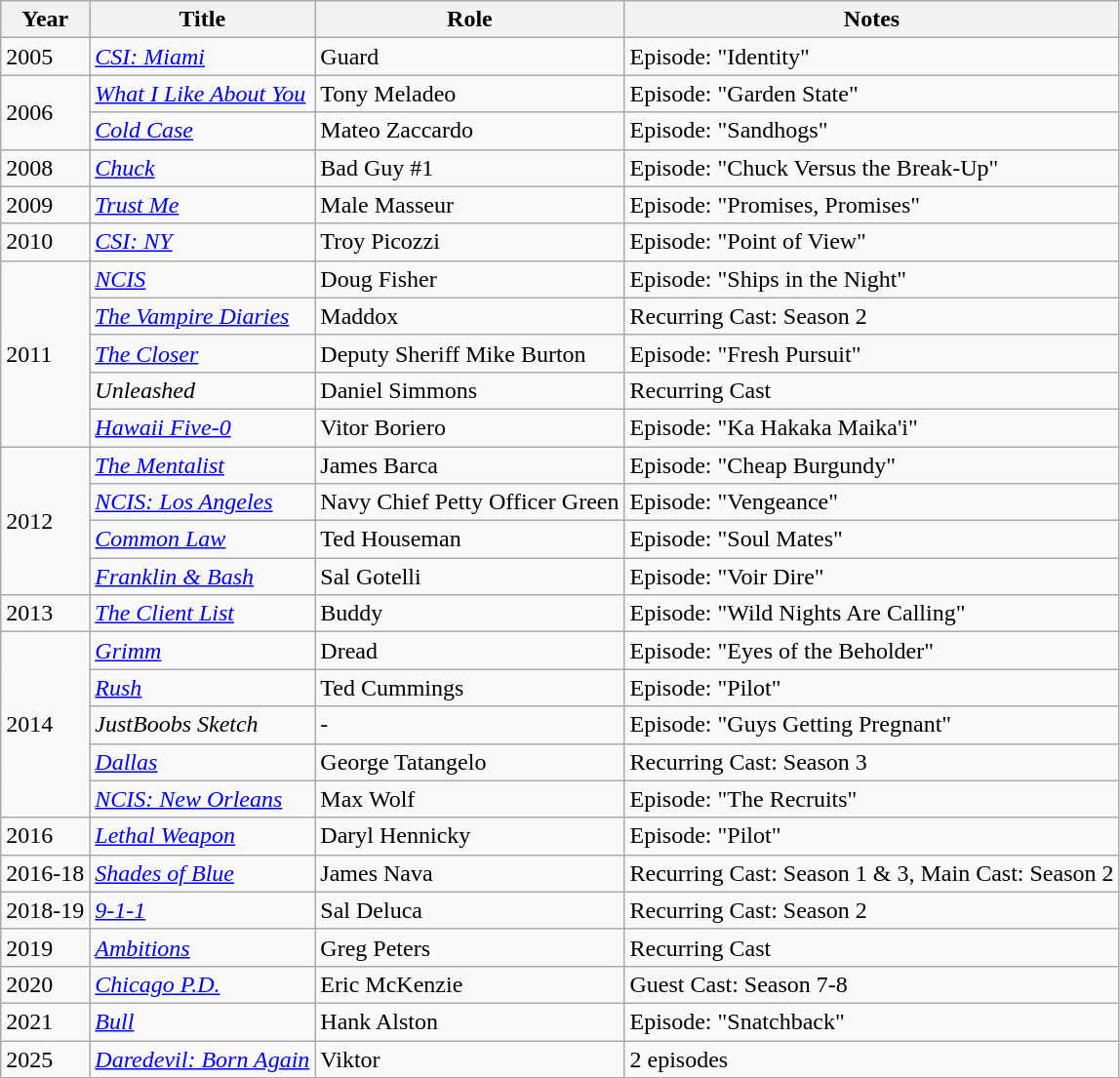<table class="wikitable sortable">
<tr>
<th>Year</th>
<th>Title</th>
<th>Role</th>
<th>Notes</th>
</tr>
<tr>
<td>2005</td>
<td><em><a href='#'>CSI: Miami</a></em></td>
<td>Guard</td>
<td>Episode: "Identity"</td>
</tr>
<tr>
<td rowspan="2">2006</td>
<td><em><a href='#'>What I Like About You</a></em></td>
<td>Tony Meladeo</td>
<td>Episode: "Garden State"</td>
</tr>
<tr>
<td><em><a href='#'>Cold Case</a></em></td>
<td>Mateo Zaccardo</td>
<td>Episode: "Sandhogs"</td>
</tr>
<tr>
<td>2008</td>
<td><em><a href='#'>Chuck</a></em></td>
<td>Bad Guy #1</td>
<td>Episode: "Chuck Versus the Break-Up"</td>
</tr>
<tr>
<td>2009</td>
<td><em><a href='#'>Trust Me</a></em></td>
<td>Male Masseur</td>
<td>Episode: "Promises, Promises"</td>
</tr>
<tr>
<td>2010</td>
<td><em><a href='#'>CSI: NY</a></em></td>
<td>Troy Picozzi</td>
<td>Episode: "Point of View"</td>
</tr>
<tr>
<td rowspan="5">2011</td>
<td><em><a href='#'>NCIS</a></em></td>
<td>Doug Fisher</td>
<td>Episode: "Ships in the Night"</td>
</tr>
<tr>
<td><em><a href='#'>The Vampire Diaries</a></em></td>
<td>Maddox</td>
<td>Recurring Cast: Season 2</td>
</tr>
<tr>
<td><em><a href='#'>The Closer</a></em></td>
<td>Deputy Sheriff Mike Burton</td>
<td>Episode: "Fresh Pursuit"</td>
</tr>
<tr>
<td><em>Unleashed</em></td>
<td>Daniel Simmons</td>
<td>Recurring Cast</td>
</tr>
<tr>
<td><em><a href='#'>Hawaii Five-0</a></em></td>
<td>Vitor Boriero</td>
<td>Episode: "Ka Hakaka Maika'i"</td>
</tr>
<tr>
<td rowspan="4">2012</td>
<td><em><a href='#'>The Mentalist</a></em></td>
<td>James Barca</td>
<td>Episode: "Cheap Burgundy"</td>
</tr>
<tr>
<td><em><a href='#'>NCIS: Los Angeles</a></em></td>
<td>Navy Chief Petty Officer Green</td>
<td>Episode: "Vengeance"</td>
</tr>
<tr>
<td><em><a href='#'>Common Law</a></em></td>
<td>Ted Houseman</td>
<td>Episode: "Soul Mates"</td>
</tr>
<tr>
<td><em><a href='#'>Franklin & Bash</a></em></td>
<td>Sal Gotelli</td>
<td>Episode: "Voir Dire"</td>
</tr>
<tr>
<td>2013</td>
<td><em><a href='#'>The Client List</a></em></td>
<td>Buddy</td>
<td>Episode: "Wild Nights Are Calling"</td>
</tr>
<tr>
<td rowspan="5">2014</td>
<td><em><a href='#'>Grimm</a></em></td>
<td>Dread</td>
<td>Episode: "Eyes of the Beholder"</td>
</tr>
<tr>
<td><em><a href='#'>Rush</a></em></td>
<td>Ted Cummings</td>
<td>Episode: "Pilot"</td>
</tr>
<tr>
<td><em>JustBoobs Sketch</em></td>
<td>-</td>
<td>Episode: "Guys Getting Pregnant"</td>
</tr>
<tr>
<td><em><a href='#'>Dallas</a></em></td>
<td>George Tatangelo</td>
<td>Recurring Cast: Season 3</td>
</tr>
<tr>
<td><em><a href='#'>NCIS: New Orleans</a></em></td>
<td>Max Wolf</td>
<td>Episode: "The Recruits"</td>
</tr>
<tr>
<td>2016</td>
<td><em><a href='#'>Lethal Weapon</a></em></td>
<td>Daryl Hennicky</td>
<td>Episode: "Pilot"</td>
</tr>
<tr>
<td>2016-18</td>
<td><em><a href='#'>Shades of Blue</a></em></td>
<td>James Nava</td>
<td>Recurring Cast: Season 1 & 3, Main Cast: Season 2</td>
</tr>
<tr>
<td>2018-19</td>
<td><em><a href='#'>9-1-1</a></em></td>
<td>Sal Deluca</td>
<td>Recurring Cast: Season 2</td>
</tr>
<tr>
<td>2019</td>
<td><em><a href='#'>Ambitions</a></em></td>
<td>Greg Peters</td>
<td>Recurring Cast</td>
</tr>
<tr>
<td>2020</td>
<td><em><a href='#'>Chicago P.D.</a></em></td>
<td>Eric McKenzie</td>
<td>Guest Cast: Season 7-8</td>
</tr>
<tr>
<td>2021</td>
<td><em><a href='#'>Bull</a></em></td>
<td>Hank Alston</td>
<td>Episode: "Snatchback"</td>
</tr>
<tr>
<td>2025</td>
<td><em><a href='#'>Daredevil: Born Again</a></em></td>
<td>Viktor</td>
<td>2 episodes</td>
</tr>
</table>
